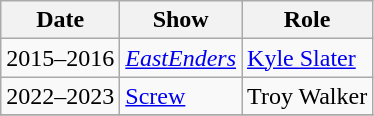<table class="wikitable">
<tr>
<th>Date</th>
<th>Show</th>
<th>Role</th>
</tr>
<tr>
<td>2015–2016</td>
<td><em><a href='#'>EastEnders</a></em></td>
<td><a href='#'>Kyle Slater</a><br></td>
</tr>
<tr>
<td>2022–2023</td>
<td><a href='#'>Screw</a></td>
<td>Troy Walker</td>
</tr>
<tr>
</tr>
</table>
